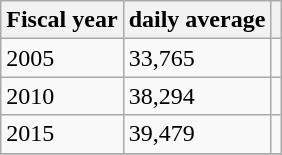<table class="wikitable">
<tr>
<th>Fiscal year</th>
<th>daily average</th>
<th></th>
</tr>
<tr>
<td>2005</td>
<td>33,765</td>
<td></td>
</tr>
<tr>
<td>2010</td>
<td>38,294</td>
<td></td>
</tr>
<tr>
<td>2015</td>
<td>39,479</td>
<td></td>
</tr>
<tr>
</tr>
</table>
